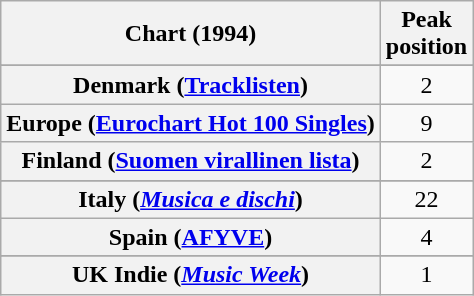<table class="wikitable sortable plainrowheaders" style="text-align:center">
<tr>
<th scope="col">Chart (1994)</th>
<th scope="col">Peak<br>position</th>
</tr>
<tr>
</tr>
<tr>
</tr>
<tr>
<th scope="row">Denmark (<a href='#'>Tracklisten</a>)</th>
<td>2</td>
</tr>
<tr>
<th scope="row">Europe (<a href='#'>Eurochart Hot 100 Singles</a>)</th>
<td>9</td>
</tr>
<tr>
<th scope="row">Finland (<a href='#'>Suomen virallinen lista</a>)</th>
<td>2</td>
</tr>
<tr>
</tr>
<tr>
</tr>
<tr>
</tr>
<tr>
<th scope="row">Italy (<em><a href='#'>Musica e dischi</a></em>)</th>
<td>22</td>
</tr>
<tr>
<th scope="row">Spain (<a href='#'>AFYVE</a>)</th>
<td>4</td>
</tr>
<tr>
</tr>
<tr>
</tr>
<tr>
</tr>
<tr>
<th scope="row">UK Indie (<em><a href='#'>Music Week</a></em>)</th>
<td>1</td>
</tr>
</table>
